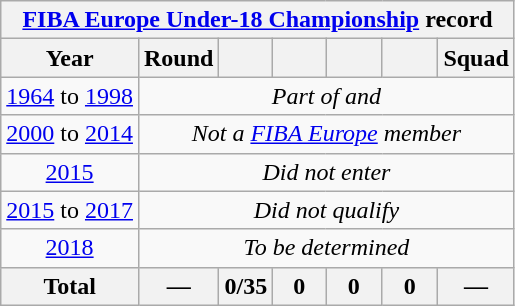<table class="wikitable" style="text-align: center;">
<tr>
<th colspan=7><a href='#'>FIBA Europe Under-18 Championship</a> record</th>
</tr>
<tr>
<th>Year</th>
<th>Round</th>
<th width=28></th>
<th width=28></th>
<th width=30></th>
<th width=30></th>
<th width=30>Squad</th>
</tr>
<tr>
<td> <a href='#'>1964</a> to  <a href='#'>1998</a></td>
<td colspan=6><em>Part of  and<br></em></td>
</tr>
<tr>
<td> <a href='#'>2000</a> to  <a href='#'>2014</a></td>
<td colspan=6><em>Not a <a href='#'>FIBA Europe</a> member</em></td>
</tr>
<tr>
<td> <a href='#'>2015</a></td>
<td colspan=6><em>Did not enter</em></td>
</tr>
<tr>
<td> <a href='#'>2015</a> to  <a href='#'>2017</a></td>
<td colspan=6><em>Did not qualify</em></td>
</tr>
<tr>
<td> <a href='#'>2018</a></td>
<td rowspan=1 colspan=6><em>To be determined</em></td>
</tr>
<tr>
<th>Total</th>
<th>—</th>
<th>0/35</th>
<th>0</th>
<th>0</th>
<th>0</th>
<th>—</th>
</tr>
</table>
